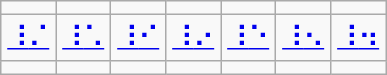<table class="wikitable noresize nowrap" style="text-align: center; font-size: larger;">
<tr>
<td></td>
<td></td>
<td></td>
<td></td>
<td></td>
<td></td>
<td></td>
</tr>
<tr>
<td><a href='#'>⠸</a><a href='#'>⠌</a></td>
<td><a href='#'>⠸</a><a href='#'>⠡</a></td>
<td><a href='#'>⠸</a><a href='#'>⠊</a></td>
<td><a href='#'>⠸</a><a href='#'>⠔</a></td>
<td><a href='#'>⠸</a><a href='#'>⠑</a></td>
<td><a href='#'>⠸</a><a href='#'>⠢</a></td>
<td><a href='#'>⠸</a><a href='#'>⠲</a></td>
</tr>
<tr>
<td></td>
<td></td>
<td></td>
<td></td>
<td></td>
<td></td>
<td></td>
</tr>
</table>
